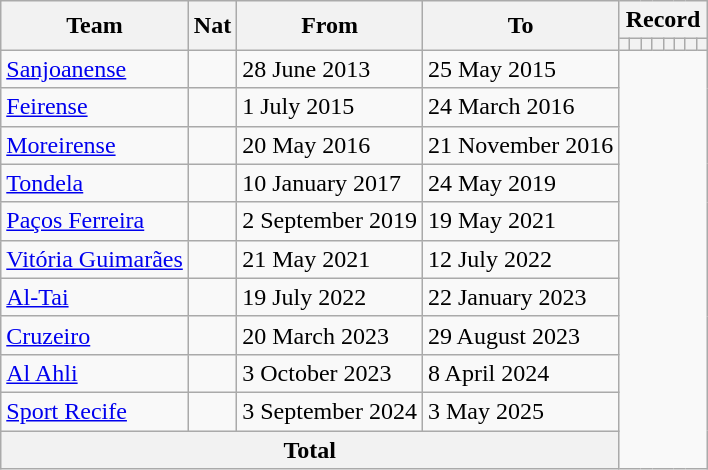<table class=wikitable style="text-align: center">
<tr>
<th rowspan="2">Team</th>
<th rowspan="2">Nat</th>
<th rowspan="2">From</th>
<th rowspan="2">To</th>
<th colspan="8">Record</th>
</tr>
<tr>
<th></th>
<th></th>
<th></th>
<th></th>
<th></th>
<th></th>
<th></th>
<th></th>
</tr>
<tr>
<td align=left><a href='#'>Sanjoanense</a></td>
<td></td>
<td align=left>28 June 2013</td>
<td align=left>25 May 2015<br></td>
</tr>
<tr>
<td align=left><a href='#'>Feirense</a></td>
<td></td>
<td align=left>1 July 2015</td>
<td align=left>24 March 2016<br></td>
</tr>
<tr>
<td align=left><a href='#'>Moreirense</a></td>
<td></td>
<td align=left>20 May 2016</td>
<td align=left>21 November 2016<br></td>
</tr>
<tr>
<td align=left><a href='#'>Tondela</a></td>
<td></td>
<td align=left>10 January 2017</td>
<td align=left>24 May 2019<br></td>
</tr>
<tr>
<td align=left><a href='#'>Paços Ferreira</a></td>
<td></td>
<td align=left>2 September 2019</td>
<td align=left>19 May 2021<br></td>
</tr>
<tr>
<td align=left><a href='#'>Vitória Guimarães</a></td>
<td></td>
<td align=left>21 May 2021</td>
<td align=left>12 July 2022<br></td>
</tr>
<tr>
<td align=left><a href='#'>Al-Tai</a></td>
<td></td>
<td align=left>19 July 2022</td>
<td align=left>22 January 2023<br></td>
</tr>
<tr>
<td align=left><a href='#'>Cruzeiro</a></td>
<td></td>
<td align=left>20 March 2023</td>
<td align=left>29 August 2023<br></td>
</tr>
<tr>
<td align=left><a href='#'>Al Ahli</a></td>
<td></td>
<td align=left>3 October 2023</td>
<td align=left>8 April 2024<br></td>
</tr>
<tr>
<td align=left><a href='#'>Sport Recife</a></td>
<td></td>
<td align=left>3 September 2024</td>
<td align=left>3 May 2025<br></td>
</tr>
<tr>
<th colspan=4>Total<br></th>
</tr>
</table>
